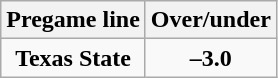<table class="wikitable" style="margin-right: auto; margin-right: auto; border: none;">
<tr align="center">
<th style=>Pregame line</th>
<th style=>Over/under</th>
</tr>
<tr align="center">
<td><strong>Texas State</strong></td>
<td><strong>–3.0</strong></td>
</tr>
</table>
